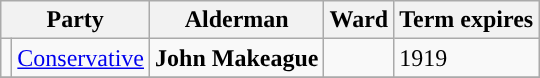<table class="wikitable">
<tr>
<th colspan="2">Party</th>
<th>Alderman</th>
<th>Ward</th>
<th>Term expires</th>
</tr>
<tr>
<td style="background-color:"></td>
<td><a href='#'>Conservative</a></td>
<td><strong>John Makeague</strong></td>
<td><strong> </strong></td>
<td>1919</td>
</tr>
<tr>
</tr>
</table>
